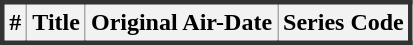<table class="wikitable plainrowheaders" style="background: White;">
<tr style="border: 3px solid #333333;">
<th>#</th>
<th>Title</th>
<th>Original Air-Date</th>
<th>Series Code<br>

</th>
</tr>
</table>
